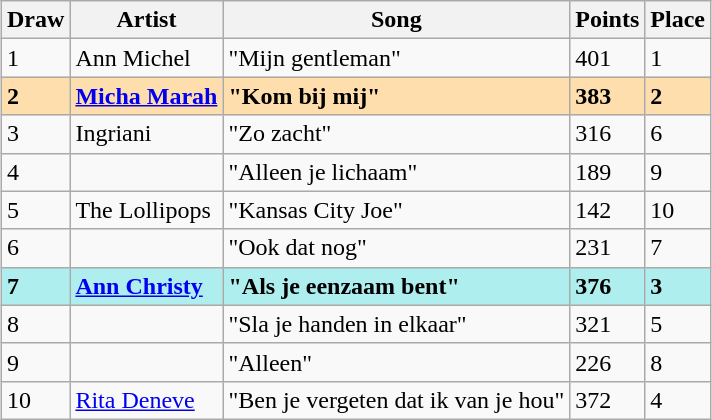<table class="sortable wikitable" style="margin: 1em auto 1em auto">
<tr>
<th>Draw</th>
<th>Artist</th>
<th>Song</th>
<th>Points</th>
<th>Place</th>
</tr>
<tr style="bfont-weight:bold; ackground:navajowhite;">
<td>1</td>
<td>Ann Michel</td>
<td>"Mijn gentleman"</td>
<td>401</td>
<td>1</td>
</tr>
<tr style="font-weight:bold; background:navajowhite;">
<td>2</td>
<td><a href='#'>Micha Marah</a></td>
<td>"Kom bij mij"</td>
<td>383</td>
<td>2</td>
</tr>
<tr>
<td>3</td>
<td>Ingriani</td>
<td>"Zo zacht"</td>
<td>316</td>
<td>6</td>
</tr>
<tr>
<td>4</td>
<td></td>
<td>"Alleen je lichaam"</td>
<td>189</td>
<td>9</td>
</tr>
<tr>
<td>5</td>
<td>The Lollipops</td>
<td>"Kansas City Joe"</td>
<td>142</td>
<td>10</td>
</tr>
<tr>
<td>6</td>
<td></td>
<td>"Ook dat nog"</td>
<td>231</td>
<td>7</td>
</tr>
<tr style="font-weight:bold; background:paleturquoise;">
<td>7</td>
<td><a href='#'>Ann Christy</a></td>
<td>"Als je eenzaam bent"</td>
<td>376</td>
<td>3</td>
</tr>
<tr>
<td>8</td>
<td></td>
<td>"Sla je handen in elkaar"</td>
<td>321</td>
<td>5</td>
</tr>
<tr>
<td>9</td>
<td></td>
<td>"Alleen"</td>
<td>226</td>
<td>8</td>
</tr>
<tr>
<td>10</td>
<td><a href='#'>Rita Deneve</a></td>
<td>"Ben je vergeten dat ik van je hou"</td>
<td>372</td>
<td>4</td>
</tr>
</table>
